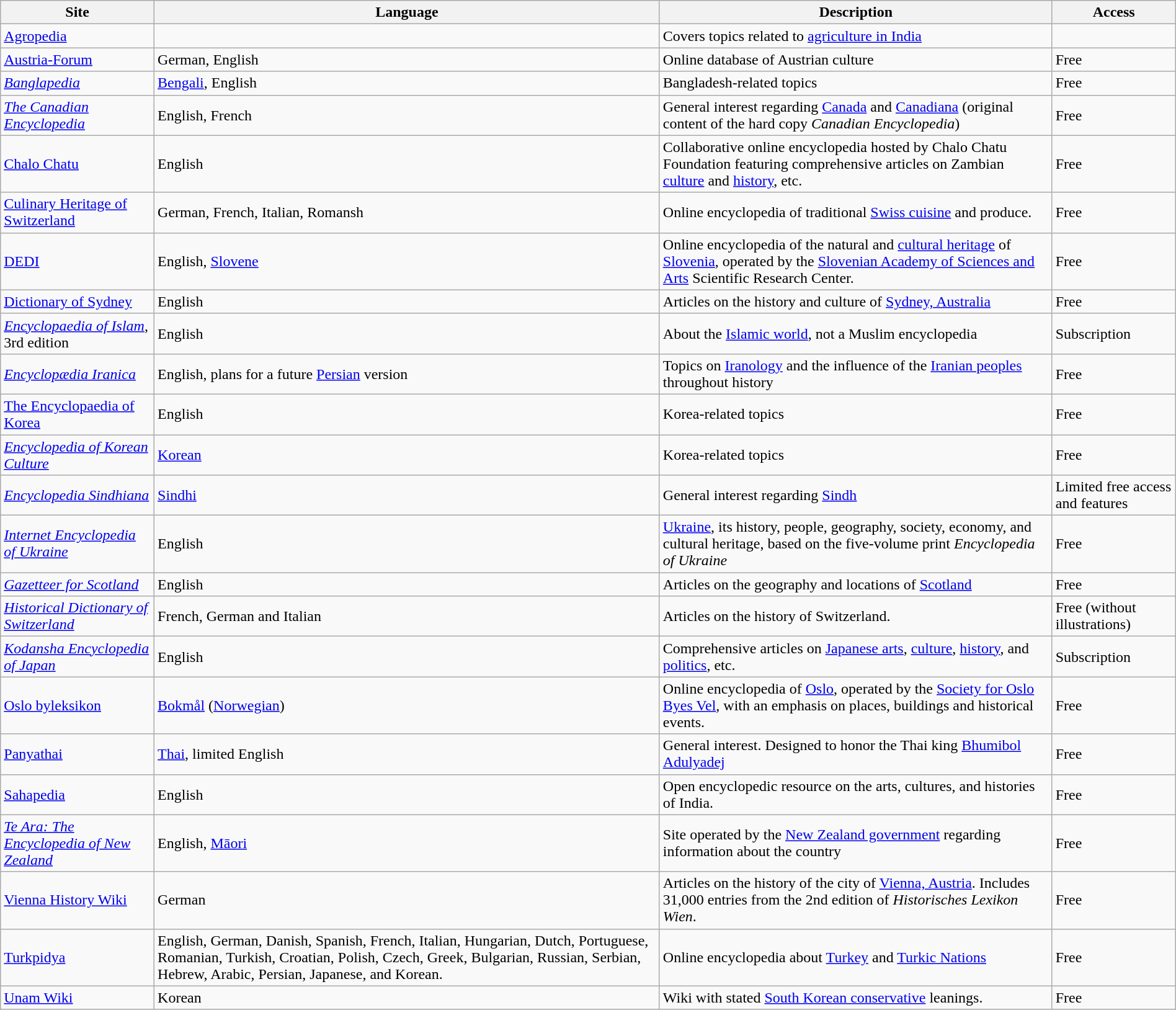<table class="wikitable sortable" width="100%">
<tr>
<th>Site</th>
<th>Language</th>
<th>Description</th>
<th>Access</th>
</tr>
<tr>
<td><a href='#'>Agropedia</a></td>
<td></td>
<td>Covers topics related to <a href='#'>agriculture in India</a></td>
<td></td>
</tr>
<tr>
<td><a href='#'>Austria-Forum</a></td>
<td>German, English</td>
<td>Online database of Austrian culture</td>
<td>Free</td>
</tr>
<tr>
<td><em><a href='#'>Banglapedia</a></em></td>
<td><a href='#'>Bengali</a>, English</td>
<td>Bangladesh-related topics</td>
<td>Free</td>
</tr>
<tr>
<td><em><a href='#'>The Canadian Encyclopedia</a></em></td>
<td>English, French</td>
<td>General interest regarding <a href='#'>Canada</a> and <a href='#'>Canadiana</a> (original content of the hard copy <em>Canadian Encyclopedia</em>)</td>
<td>Free</td>
</tr>
<tr>
<td><a href='#'>Chalo Chatu</a></td>
<td>English</td>
<td>Collaborative online encyclopedia hosted by Chalo Chatu Foundation featuring comprehensive articles on Zambian <a href='#'>culture</a> and <a href='#'>history</a>, etc.</td>
<td>Free</td>
</tr>
<tr>
<td><a href='#'>Culinary Heritage of Switzerland</a></td>
<td>German, French, Italian, Romansh</td>
<td>Online encyclopedia of traditional <a href='#'>Swiss cuisine</a> and produce.</td>
<td>Free</td>
</tr>
<tr>
<td><a href='#'>DEDI</a></td>
<td>English, <a href='#'>Slovene</a></td>
<td>Online encyclopedia of the natural and <a href='#'>cultural heritage</a> of <a href='#'>Slovenia</a>, operated by the <a href='#'>Slovenian Academy of Sciences and Arts</a> Scientific Research Center.</td>
<td>Free</td>
</tr>
<tr>
<td><a href='#'>Dictionary of Sydney</a></td>
<td>English</td>
<td>Articles on the history and culture of <a href='#'>Sydney, Australia</a></td>
<td>Free</td>
</tr>
<tr>
<td><em><a href='#'>Encyclopaedia of Islam</a></em>, 3rd edition</td>
<td>English</td>
<td>About the <a href='#'>Islamic world</a>, not a Muslim encyclopedia</td>
<td>Subscription</td>
</tr>
<tr>
<td><em><a href='#'>Encyclopædia Iranica</a></em></td>
<td>English, plans for a future <a href='#'>Persian</a> version</td>
<td>Topics on <a href='#'>Iranology</a> and the influence of the <a href='#'>Iranian peoples</a> throughout history</td>
<td>Free</td>
</tr>
<tr>
<td><a href='#'>The Encyclopaedia of Korea</a></td>
<td>English</td>
<td>Korea-related topics</td>
<td>Free</td>
</tr>
<tr>
<td><em><a href='#'>Encyclopedia of Korean Culture</a></em></td>
<td><a href='#'>Korean</a></td>
<td>Korea-related topics</td>
<td>Free</td>
</tr>
<tr>
<td><em><a href='#'>Encyclopedia Sindhiana</a></em></td>
<td><a href='#'>Sindhi</a></td>
<td>General interest regarding <a href='#'>Sindh</a></td>
<td>Limited free access and features</td>
</tr>
<tr>
<td><em><a href='#'>Internet Encyclopedia of Ukraine</a></em></td>
<td>English</td>
<td><a href='#'>Ukraine</a>, its history, people, geography, society, economy, and cultural heritage, based on the five-volume print <em>Encyclopedia of Ukraine</em></td>
<td>Free</td>
</tr>
<tr>
<td><em><a href='#'>Gazetteer for Scotland</a></em></td>
<td>English</td>
<td>Articles on the geography and locations of <a href='#'>Scotland</a></td>
<td>Free</td>
</tr>
<tr>
<td><em><a href='#'>Historical Dictionary of Switzerland</a></em></td>
<td>French, German and Italian</td>
<td>Articles on the history of Switzerland.</td>
<td>Free (without illustrations)</td>
</tr>
<tr>
<td><em><a href='#'>Kodansha Encyclopedia of Japan</a></em></td>
<td>English</td>
<td>Comprehensive articles on <a href='#'>Japanese arts</a>, <a href='#'>culture</a>, <a href='#'>history</a>, and <a href='#'>politics</a>, etc.</td>
<td>Subscription</td>
</tr>
<tr>
<td><a href='#'>Oslo byleksikon</a></td>
<td><a href='#'>Bokmål</a> (<a href='#'>Norwegian</a>)</td>
<td>Online encyclopedia of <a href='#'>Oslo</a>, operated by the <a href='#'>Society for Oslo Byes Vel</a>, with an emphasis on places, buildings and historical events.</td>
<td>Free</td>
</tr>
<tr>
<td><a href='#'>Panyathai</a></td>
<td><a href='#'>Thai</a>, limited English</td>
<td>General interest. Designed to honor the Thai king <a href='#'>Bhumibol Adulyadej</a></td>
<td>Free</td>
</tr>
<tr>
<td><a href='#'>Sahapedia</a></td>
<td>English</td>
<td>Open encyclopedic resource on the arts, cultures, and histories of India.</td>
<td>Free</td>
</tr>
<tr>
<td><em><a href='#'>Te Ara: The Encyclopedia of New Zealand</a></em></td>
<td>English, <a href='#'>Māori</a></td>
<td>Site operated by the <a href='#'>New Zealand government</a> regarding information about the country</td>
<td>Free</td>
</tr>
<tr>
<td><a href='#'>Vienna History Wiki</a></td>
<td>German</td>
<td>Articles on the history of the city of <a href='#'>Vienna, Austria</a>. Includes 31,000 entries from the 2nd edition of <em>Historisches Lexikon Wien</em>.</td>
<td>Free</td>
</tr>
<tr>
<td><a href='#'>Turkpidya</a></td>
<td>English, German, Danish, Spanish, French, Italian, Hungarian, Dutch, Portuguese, Romanian, Turkish, Croatian, Polish, Czech, Greek, Bulgarian, Russian, Serbian, Hebrew, Arabic, Persian, Japanese, and Korean.</td>
<td>Online encyclopedia about <a href='#'>Turkey</a> and <a href='#'>Turkic Nations</a></td>
<td>Free</td>
</tr>
<tr>
<td><a href='#'>Unam Wiki</a></td>
<td>Korean</td>
<td>Wiki with stated <a href='#'>South Korean conservative</a> leanings.</td>
<td>Free</td>
</tr>
</table>
